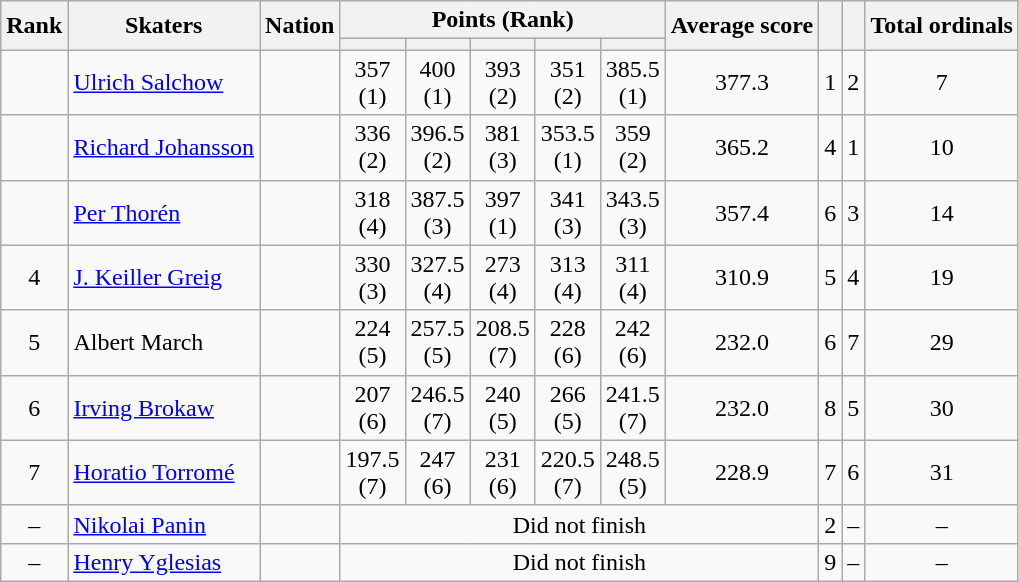<table class="wikitable sortable" style="text-align:center">
<tr>
<th rowspan=2>Rank</th>
<th rowspan=2>Skaters</th>
<th rowspan=2>Nation</th>
<th colspan=5>Points (Rank)</th>
<th rowspan=2>Average score</th>
<th rowspan=2></th>
<th rowspan=2></th>
<th rowspan=2>Total ordinals</th>
</tr>
<tr>
<th> </th>
<th> </th>
<th> </th>
<th> </th>
<th> </th>
</tr>
<tr>
<td></td>
<td align=left data-sort-value="Salchow, Ulrich"><a href='#'>Ulrich Salchow</a></td>
<td align="left"></td>
<td>357<br>(1)</td>
<td>400<br>(1)</td>
<td>393<br>(2)</td>
<td>351<br>(2)</td>
<td>385.5<br>(1)</td>
<td>377.3</td>
<td>1</td>
<td>2</td>
<td>7</td>
</tr>
<tr>
<td></td>
<td align=left data-sort-value="Johansson, Richard"><a href='#'>Richard Johansson</a></td>
<td align=left></td>
<td>336<br>(2)</td>
<td>396.5<br>(2)</td>
<td>381<br>(3)</td>
<td>353.5<br>(1)</td>
<td>359<br>(2)</td>
<td>365.2</td>
<td>4</td>
<td>1</td>
<td>10</td>
</tr>
<tr>
<td></td>
<td align=left data-sort-value="Thorén, Per"><a href='#'>Per Thorén</a></td>
<td align=left></td>
<td>318<br>(4)</td>
<td>387.5<br>(3)</td>
<td>397<br>(1)</td>
<td>341<br>(3)</td>
<td>343.5<br>(3)</td>
<td>357.4</td>
<td>6</td>
<td>3</td>
<td>14</td>
</tr>
<tr>
<td>4</td>
<td align=left data-sort-value="Greig, J. Keiller"><a href='#'>J. Keiller Greig</a></td>
<td align=left></td>
<td>330<br>(3)</td>
<td>327.5<br>(4)</td>
<td>273<br>(4)</td>
<td>313<br>(4)</td>
<td>311<br>(4)</td>
<td>310.9</td>
<td>5</td>
<td>4</td>
<td>19</td>
</tr>
<tr>
<td>5</td>
<td align=left data-sort-value="March, Albert">Albert March</td>
<td align=left></td>
<td>224<br>(5)</td>
<td>257.5<br>(5)</td>
<td>208.5<br>(7)</td>
<td>228<br>(6)</td>
<td>242<br>(6)</td>
<td>232.0</td>
<td>6</td>
<td>7</td>
<td>29</td>
</tr>
<tr>
<td>6</td>
<td align=left data-sort-value="Brokaw, Irving"><a href='#'>Irving Brokaw</a></td>
<td align=left></td>
<td>207<br>(6)</td>
<td>246.5<br>(7)</td>
<td>240<br>(5)</td>
<td>266<br>(5)</td>
<td>241.5<br>(7)</td>
<td>232.0</td>
<td>8</td>
<td>5</td>
<td>30</td>
</tr>
<tr>
<td>7</td>
<td align=left data-sort-value="Torromé, Horatio"><a href='#'>Horatio Torromé</a></td>
<td align=left></td>
<td>197.5<br>(7)</td>
<td>247<br>(6)</td>
<td>231<br>(6)</td>
<td>220.5<br>(7)</td>
<td>248.5<br>(5)</td>
<td>228.9</td>
<td>7</td>
<td>6</td>
<td>31</td>
</tr>
<tr>
<td data-sort-value=8>–</td>
<td align=left data-sort-value="Panin, Nikolai"><a href='#'>Nikolai Panin</a></td>
<td align=left></td>
<td colspan=6>Did not finish</td>
<td>2</td>
<td>–</td>
<td>–</td>
</tr>
<tr>
<td data-sort-value=9>–</td>
<td align=left data-sort-value="Yglesias, Henry"><a href='#'>Henry Yglesias</a></td>
<td align=left></td>
<td colspan=6>Did not finish</td>
<td>9</td>
<td>–</td>
<td>–</td>
</tr>
</table>
